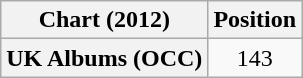<table class="wikitable plainrowheaders" style="text-align:center">
<tr>
<th align="left">Chart (2012)</th>
<th align="left">Position</th>
</tr>
<tr>
<th scope="row">UK Albums (OCC)</th>
<td>143</td>
</tr>
</table>
